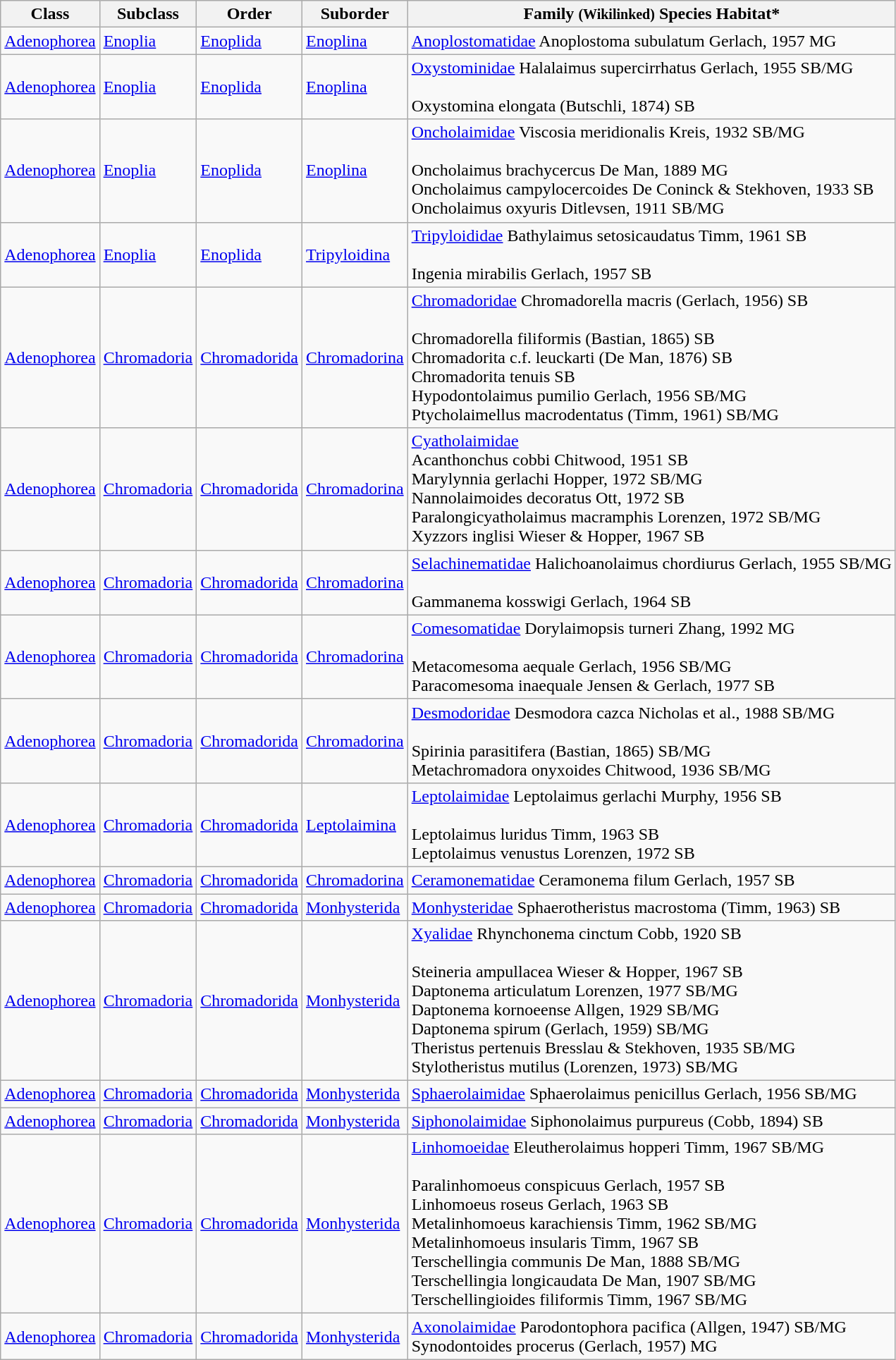<table class="wikitable">
<tr>
<th>Class</th>
<th>Subclass</th>
<th>Order</th>
<th>Suborder</th>
<th>Family <small>(Wikilinked)</small>	Species	Habitat*</th>
</tr>
<tr>
<td><a href='#'>Adenophorea</a></td>
<td><a href='#'>Enoplia</a></td>
<td><a href='#'>Enoplida</a></td>
<td><a href='#'>Enoplina</a></td>
<td><a href='#'>Anoplostomatidae</a>	Anoplostoma subulatum Gerlach, 1957	MG</td>
</tr>
<tr>
<td><a href='#'>Adenophorea</a></td>
<td><a href='#'>Enoplia</a></td>
<td><a href='#'>Enoplida</a></td>
<td><a href='#'>Enoplina</a></td>
<td><a href='#'>Oxystominidae</a>	Halalaimus supercirrhatus Gerlach, 1955	SB/MG<br><br>Oxystomina elongata (Butschli, 1874)	SB</td>
</tr>
<tr>
<td><a href='#'>Adenophorea</a></td>
<td><a href='#'>Enoplia</a></td>
<td><a href='#'>Enoplida</a></td>
<td><a href='#'>Enoplina</a></td>
<td><a href='#'>Oncholaimidae</a>	Viscosia meridionalis Kreis, 1932	SB/MG<br><br>Oncholaimus brachycercus De Man, 1889	MG<br>
Oncholaimus campylocercoides De Coninck & Stekhoven, 1933	SB<br>
Oncholaimus oxyuris Ditlevsen, 1911	SB/MG</td>
</tr>
<tr>
<td><a href='#'>Adenophorea</a></td>
<td><a href='#'>Enoplia</a></td>
<td><a href='#'>Enoplida</a></td>
<td><a href='#'>Tripyloidina</a></td>
<td><a href='#'>Tripyloididae</a>	Bathylaimus setosicaudatus Timm, 1961	SB<br><br>Ingenia mirabilis Gerlach, 1957	SB</td>
</tr>
<tr>
<td><a href='#'>Adenophorea</a></td>
<td><a href='#'>Chromadoria</a></td>
<td><a href='#'>Chromadorida</a></td>
<td><a href='#'>Chromadorina</a></td>
<td><a href='#'>Chromadoridae</a>	Chromadorella macris (Gerlach, 1956)	SB<br><br>Chromadorella filiformis (Bastian, 1865)	SB<br>
Chromadorita c.f. leuckarti (De Man, 1876)	SB<br>
Chromadorita tenuis	SB<br>
Hypodontolaimus pumilio Gerlach, 1956	SB/MG<br>
Ptycholaimellus macrodentatus (Timm, 1961)	SB/MG</td>
</tr>
<tr>
<td><a href='#'>Adenophorea</a></td>
<td><a href='#'>Chromadoria</a></td>
<td><a href='#'>Chromadorida</a></td>
<td><a href='#'>Chromadorina</a></td>
<td><a href='#'>Cyatholaimidae</a><br>Acanthonchus cobbi Chitwood, 1951	SB<br>
Marylynnia gerlachi Hopper, 1972	SB/MG<br>
Nannolaimoides decoratus Ott, 1972	SB<br>
Paralongicyatholaimus macramphis Lorenzen, 1972	SB/MG<br>
Xyzzors inglisi Wieser & Hopper, 1967	SB</td>
</tr>
<tr>
<td><a href='#'>Adenophorea</a></td>
<td><a href='#'>Chromadoria</a></td>
<td><a href='#'>Chromadorida</a></td>
<td><a href='#'>Chromadorina</a></td>
<td><a href='#'>Selachinematidae</a>	Halichoanolaimus chordiurus Gerlach, 1955	SB/MG<br><br>Gammanema kosswigi Gerlach, 1964	SB</td>
</tr>
<tr>
<td><a href='#'>Adenophorea</a></td>
<td><a href='#'>Chromadoria</a></td>
<td><a href='#'>Chromadorida</a></td>
<td><a href='#'>Chromadorina</a></td>
<td><a href='#'>Comesomatidae</a>	Dorylaimopsis turneri Zhang, 1992	MG<br><br>Metacomesoma aequale Gerlach, 1956	SB/MG<br>
Paracomesoma inaequale Jensen & Gerlach, 1977	SB</td>
</tr>
<tr>
<td><a href='#'>Adenophorea</a></td>
<td><a href='#'>Chromadoria</a></td>
<td><a href='#'>Chromadorida</a></td>
<td><a href='#'>Chromadorina</a></td>
<td><a href='#'>Desmodoridae</a>	Desmodora cazca Nicholas et al., 1988	SB/MG<br><br>Spirinia parasitifera (Bastian, 1865)	SB/MG<br>
Metachromadora onyxoides Chitwood, 1936	SB/MG</td>
</tr>
<tr>
<td><a href='#'>Adenophorea</a></td>
<td><a href='#'>Chromadoria</a></td>
<td><a href='#'>Chromadorida</a></td>
<td><a href='#'>Leptolaimina</a></td>
<td><a href='#'>Leptolaimidae</a>	Leptolaimus gerlachi Murphy, 1956	SB<br><br>Leptolaimus luridus Timm, 1963 	SB<br>
Leptolaimus venustus Lorenzen, 1972	SB</td>
</tr>
<tr>
<td><a href='#'>Adenophorea</a></td>
<td><a href='#'>Chromadoria</a></td>
<td><a href='#'>Chromadorida</a></td>
<td><a href='#'>Chromadorina</a></td>
<td><a href='#'>Ceramonematidae</a>	Ceramonema filum Gerlach, 1957	SB</td>
</tr>
<tr>
<td><a href='#'>Adenophorea</a></td>
<td><a href='#'>Chromadoria</a></td>
<td><a href='#'>Chromadorida</a></td>
<td><a href='#'>Monhysterida</a></td>
<td><a href='#'>Monhysteridae</a>	Sphaerotheristus macrostoma (Timm, 1963)	SB</td>
</tr>
<tr>
<td><a href='#'>Adenophorea</a></td>
<td><a href='#'>Chromadoria</a></td>
<td><a href='#'>Chromadorida</a></td>
<td><a href='#'>Monhysterida</a></td>
<td><a href='#'>Xyalidae</a>	Rhynchonema cinctum Cobb, 1920	SB<br><br>Steineria ampullacea Wieser & Hopper, 1967	SB<br>
Daptonema articulatum Lorenzen, 1977	SB/MG<br>
Daptonema kornoeense Allgen, 1929	SB/MG<br>
Daptonema spirum (Gerlach, 1959)	SB/MG<br>
Theristus pertenuis Bresslau & Stekhoven, 1935	SB/MG<br>
Stylotheristus mutilus (Lorenzen, 1973)	SB/MG</td>
</tr>
<tr>
<td><a href='#'>Adenophorea</a></td>
<td><a href='#'>Chromadoria</a></td>
<td><a href='#'>Chromadorida</a></td>
<td><a href='#'>Monhysterida</a></td>
<td><a href='#'>Sphaerolaimidae</a>	Sphaerolaimus penicillus Gerlach, 1956	SB/MG</td>
</tr>
<tr>
<td><a href='#'>Adenophorea</a></td>
<td><a href='#'>Chromadoria</a></td>
<td><a href='#'>Chromadorida</a></td>
<td><a href='#'>Monhysterida</a></td>
<td><a href='#'>Siphonolaimidae</a>	Siphonolaimus purpureus (Cobb, 1894)	SB</td>
</tr>
<tr>
<td><a href='#'>Adenophorea</a></td>
<td><a href='#'>Chromadoria</a></td>
<td><a href='#'>Chromadorida</a></td>
<td><a href='#'>Monhysterida</a></td>
<td><a href='#'>Linhomoeidae</a> Eleutherolaimus hopperi Timm, 1967	SB/MG<br><br>Paralinhomoeus conspicuus Gerlach, 1957	SB<br>
Linhomoeus roseus Gerlach, 1963	SB<br>
Metalinhomoeus karachiensis Timm, 1962	SB/MG<br>
Metalinhomoeus insularis Timm, 1967	SB<br>
Terschellingia communis De Man, 1888	SB/MG<br>
Terschellingia longicaudata De Man, 1907	SB/MG<br>
Terschellingioides filiformis Timm, 1967 SB/MG</td>
</tr>
<tr>
<td><a href='#'>Adenophorea</a></td>
<td><a href='#'>Chromadoria</a></td>
<td><a href='#'>Chromadorida</a></td>
<td><a href='#'>Monhysterida</a></td>
<td><a href='#'>Axonolaimidae</a> Parodontophora pacifica (Allgen, 1947) SB/MG<br>Synodontoides procerus (Gerlach, 1957)	MG</td>
</tr>
</table>
